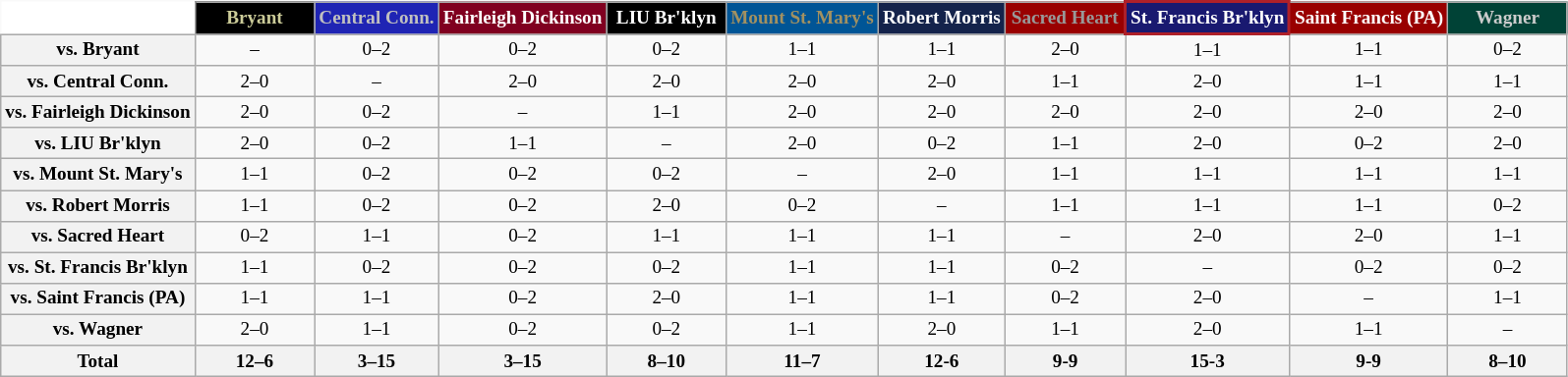<table class="wikitable" style="white-space:nowrap;font-size:80%;">
<tr>
<th colspan=1 style="background:white; border-top-style:hidden; border-left-style:hidden;"   width=75> </th>
<th style="background:#000000; color:#CCCC99;"  width=75>Bryant</th>
<th style="background:#1F24B4; color:#C0C0C0;"  width=75>Central Conn.</th>
<th style="background:#800020; color:#FFFFFF;"  width=75>Fairleigh Dickinson</th>
<th style="background:#000000; color:#FFFFFF;"  width=75>LIU Br'klyn</th>
<th style="background:#005596; color:#A29161;"  width=75>Mount St. Mary's</th>
<th style="background:#14234B; color:#FFFFFF;"  width=75>Robert Morris</th>
<th style="background:#990000; color:#999999;"  width=75>Sacred Heart</th>
<th style="background:#191970; border: 2px solid #AE2029;;color:#FFFFFF;" width=75>St. Francis Br'klyn</th>
<th style="background:#990000; color:#FFFFFF;"  width=75>Saint Francis (PA)</th>
<th style="background:#004236; color:#CCCCCC;"  width=75>Wagner</th>
</tr>
<tr style="text-align:center;">
<th>vs. Bryant</th>
<td>–</td>
<td>0–2</td>
<td>0–2</td>
<td>0–2</td>
<td>1–1</td>
<td>1–1</td>
<td>2–0</td>
<td>1–1</td>
<td>1–1</td>
<td>0–2</td>
</tr>
<tr style="text-align:center;">
<th>vs. Central Conn.</th>
<td>2–0</td>
<td>–</td>
<td>2–0</td>
<td>2–0</td>
<td>2–0</td>
<td>2–0</td>
<td>1–1</td>
<td>2–0</td>
<td>1–1</td>
<td>1–1</td>
</tr>
<tr style="text-align:center;">
<th>vs. Fairleigh Dickinson</th>
<td>2–0</td>
<td>0–2</td>
<td>–</td>
<td>1–1</td>
<td>2–0</td>
<td>2–0</td>
<td>2–0</td>
<td>2–0</td>
<td>2–0</td>
<td>2–0</td>
</tr>
<tr style="text-align:center;">
<th>vs. LIU Br'klyn</th>
<td>2–0</td>
<td>0–2</td>
<td>1–1</td>
<td>–</td>
<td>2–0</td>
<td>0–2</td>
<td>1–1</td>
<td>2–0</td>
<td>0–2</td>
<td>2–0</td>
</tr>
<tr style="text-align:center;">
<th>vs. Mount St. Mary's</th>
<td>1–1</td>
<td>0–2</td>
<td>0–2</td>
<td>0–2</td>
<td>–</td>
<td>2–0</td>
<td>1–1</td>
<td>1–1</td>
<td>1–1</td>
<td>1–1</td>
</tr>
<tr style="text-align:center;">
<th>vs. Robert Morris</th>
<td>1–1</td>
<td>0–2</td>
<td>0–2</td>
<td>2–0</td>
<td>0–2</td>
<td>–</td>
<td>1–1</td>
<td>1–1</td>
<td>1–1</td>
<td>0–2</td>
</tr>
<tr style="text-align:center;">
<th>vs. Sacred Heart</th>
<td>0–2</td>
<td>1–1</td>
<td>0–2</td>
<td>1–1</td>
<td>1–1</td>
<td>1–1</td>
<td>–</td>
<td>2–0</td>
<td>2–0</td>
<td>1–1</td>
</tr>
<tr style="text-align:center;">
<th>vs. St. Francis Br'klyn</th>
<td>1–1</td>
<td>0–2</td>
<td>0–2</td>
<td>0–2</td>
<td>1–1</td>
<td>1–1</td>
<td>0–2</td>
<td>–</td>
<td>0–2</td>
<td>0–2</td>
</tr>
<tr style="text-align:center;">
<th>vs. Saint Francis (PA)</th>
<td>1–1</td>
<td>1–1</td>
<td>0–2</td>
<td>2–0</td>
<td>1–1</td>
<td>1–1</td>
<td>0–2</td>
<td>2–0</td>
<td>–</td>
<td>1–1</td>
</tr>
<tr style="text-align:center;">
<th>vs. Wagner</th>
<td>2–0</td>
<td>1–1</td>
<td>0–2</td>
<td>0–2</td>
<td>1–1</td>
<td>2–0</td>
<td>1–1</td>
<td>2–0</td>
<td>1–1</td>
<td>–<br></td>
</tr>
<tr style="text-align:center;">
<th>Total</th>
<th>12–6</th>
<th>3–15</th>
<th>3–15</th>
<th>8–10</th>
<th>11–7</th>
<th>12-6</th>
<th>9-9</th>
<th>15-3</th>
<th>9-9</th>
<th>8–10</th>
</tr>
</table>
